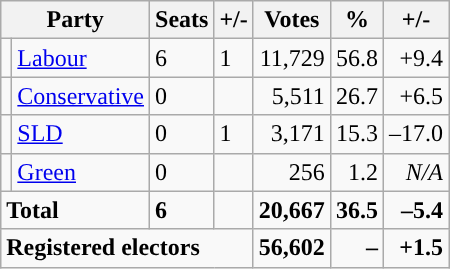<table class="wikitable sortable">
<tr>
<th colspan="2">Party</th>
<th>Seats</th>
<th>+/-</th>
<th>Votes</th>
<th>%</th>
<th>+/-</th>
</tr>
<tr>
<td style="background-color: "></td>
<td><a href='#'>Labour</a></td>
<td>6</td>
<td> 1</td>
<td style="text-align:right;">11,729</td>
<td style="text-align:right;">56.8</td>
<td style="text-align:right;">+9.4</td>
</tr>
<tr>
<td style="background-color: "></td>
<td><a href='#'>Conservative</a></td>
<td>0</td>
<td></td>
<td style="text-align:right;">5,511</td>
<td style="text-align:right;">26.7</td>
<td style="text-align:right;">+6.5</td>
</tr>
<tr>
<td style="background-color: "></td>
<td><a href='#'>SLD</a></td>
<td>0</td>
<td> 1</td>
<td style="text-align:right;">3,171</td>
<td style="text-align:right;">15.3</td>
<td style="text-align:right;">–17.0</td>
</tr>
<tr>
<td style="background-color: "></td>
<td><a href='#'>Green</a></td>
<td>0</td>
<td></td>
<td style="text-align:right;">256</td>
<td style="text-align:right;">1.2</td>
<td style="text-align:right;"><em>N/A</em></td>
</tr>
<tr>
<td colspan="2"><strong>Total</strong></td>
<td><strong>6</strong></td>
<td></td>
<td style="text-align:right;"><strong>20,667</strong></td>
<td style="text-align:right;"><strong>36.5</strong></td>
<td style="text-align:right;"><strong>–5.4</strong></td>
</tr>
<tr>
<td colspan="4"><strong>Registered electors</strong></td>
<td style="text-align:right;"><strong>56,602</strong></td>
<td style="text-align:right;"><strong>–</strong></td>
<td style="text-align:right;"><strong>+1.5</strong></td>
</tr>
</table>
